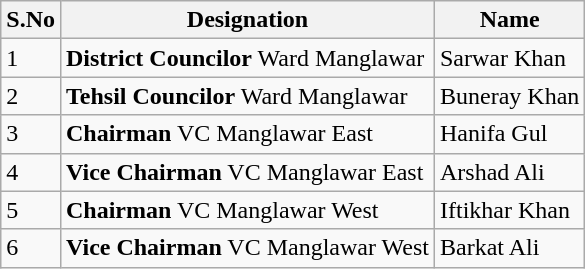<table class="wikitable sortable">
<tr>
<th>S.No</th>
<th>Designation</th>
<th>Name</th>
</tr>
<tr>
<td>1</td>
<td><strong>District Councilor</strong> Ward Manglawar</td>
<td>Sarwar Khan</td>
</tr>
<tr>
<td>2</td>
<td><strong>Tehsil Councilor</strong> Ward Manglawar</td>
<td>Buneray Khan</td>
</tr>
<tr>
<td>3</td>
<td><strong>Chairman</strong> VC Manglawar East</td>
<td>Hanifa Gul</td>
</tr>
<tr>
<td>4</td>
<td><strong>Vice Chairman</strong> VC Manglawar East</td>
<td>Arshad Ali</td>
</tr>
<tr>
<td>5</td>
<td><strong>Chairman</strong> VC Manglawar West</td>
<td>Iftikhar Khan</td>
</tr>
<tr>
<td>6</td>
<td><strong>Vice  Chairman</strong> VC Manglawar West</td>
<td>Barkat Ali</td>
</tr>
</table>
